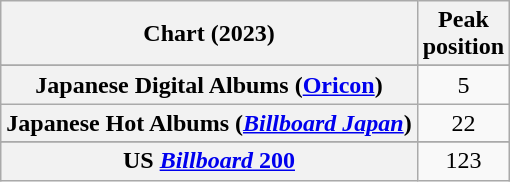<table class="wikitable sortable plainrowheaders" style="text-align:center">
<tr>
<th scope="col">Chart (2023)</th>
<th scope="col">Peak<br>position</th>
</tr>
<tr>
</tr>
<tr>
</tr>
<tr>
<th scope="row">Japanese Digital Albums (<a href='#'>Oricon</a>)</th>
<td>5</td>
</tr>
<tr>
<th scope="row">Japanese Hot Albums (<em><a href='#'>Billboard Japan</a></em>)</th>
<td>22</td>
</tr>
<tr>
</tr>
<tr>
</tr>
<tr>
</tr>
<tr>
<th scope="row">US <a href='#'><em>Billboard</em> 200</a></th>
<td>123</td>
</tr>
</table>
